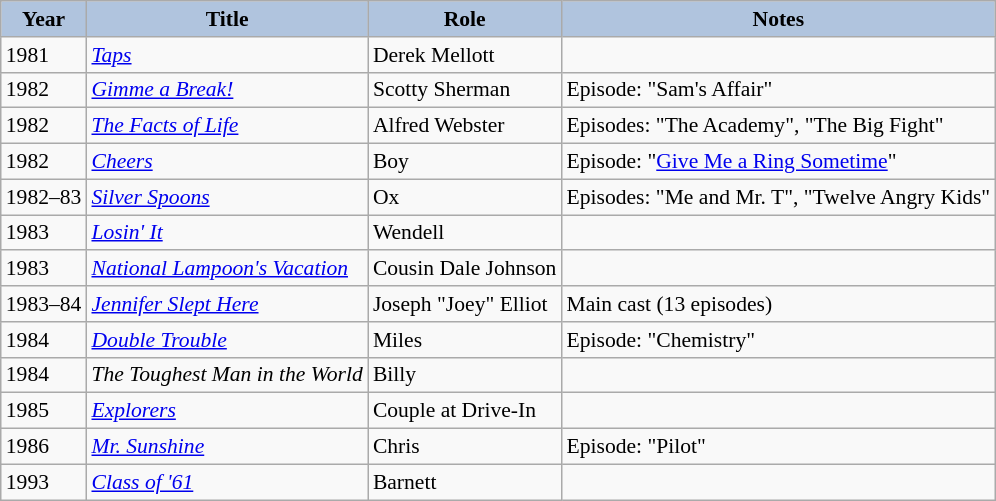<table class="wikitable" style="font-size:90%;">
<tr>
<th style="background:#B0C4DE;">Year</th>
<th style="background:#B0C4DE;">Title</th>
<th style="background:#B0C4DE;">Role</th>
<th style="background:#B0C4DE;">Notes</th>
</tr>
<tr>
<td>1981</td>
<td><em><a href='#'>Taps</a></em></td>
<td>Derek Mellott</td>
<td></td>
</tr>
<tr>
<td>1982</td>
<td><em><a href='#'>Gimme a Break!</a></em></td>
<td>Scotty Sherman</td>
<td>Episode: "Sam's Affair"</td>
</tr>
<tr>
<td>1982</td>
<td><em><a href='#'>The Facts of Life</a></em></td>
<td>Alfred Webster</td>
<td>Episodes: "The Academy", "The Big Fight"</td>
</tr>
<tr>
<td>1982</td>
<td><em><a href='#'>Cheers</a></em></td>
<td>Boy</td>
<td>Episode: "<a href='#'>Give Me a Ring Sometime</a>"</td>
</tr>
<tr>
<td>1982–83</td>
<td><em><a href='#'>Silver Spoons</a></em></td>
<td>Ox</td>
<td>Episodes: "Me and Mr. T", "Twelve Angry Kids"</td>
</tr>
<tr>
<td>1983</td>
<td><em><a href='#'>Losin' It</a></em></td>
<td>Wendell</td>
<td></td>
</tr>
<tr>
<td>1983</td>
<td><em><a href='#'>National Lampoon's Vacation</a></em></td>
<td>Cousin Dale Johnson</td>
<td></td>
</tr>
<tr>
<td>1983–84</td>
<td><em><a href='#'>Jennifer Slept Here</a></em></td>
<td>Joseph "Joey" Elliot</td>
<td>Main cast (13 episodes)</td>
</tr>
<tr>
<td>1984</td>
<td><em><a href='#'>Double Trouble</a></em></td>
<td>Miles</td>
<td>Episode: "Chemistry"</td>
</tr>
<tr>
<td>1984</td>
<td><em>The Toughest Man in the World</em></td>
<td>Billy</td>
<td></td>
</tr>
<tr>
<td>1985</td>
<td><em><a href='#'>Explorers</a></em></td>
<td>Couple at Drive-In</td>
<td></td>
</tr>
<tr>
<td>1986</td>
<td><em><a href='#'>Mr. Sunshine</a></em></td>
<td>Chris</td>
<td>Episode: "Pilot"</td>
</tr>
<tr>
<td>1993</td>
<td><em><a href='#'>Class of '61</a></em></td>
<td>Barnett</td>
<td></td>
</tr>
</table>
